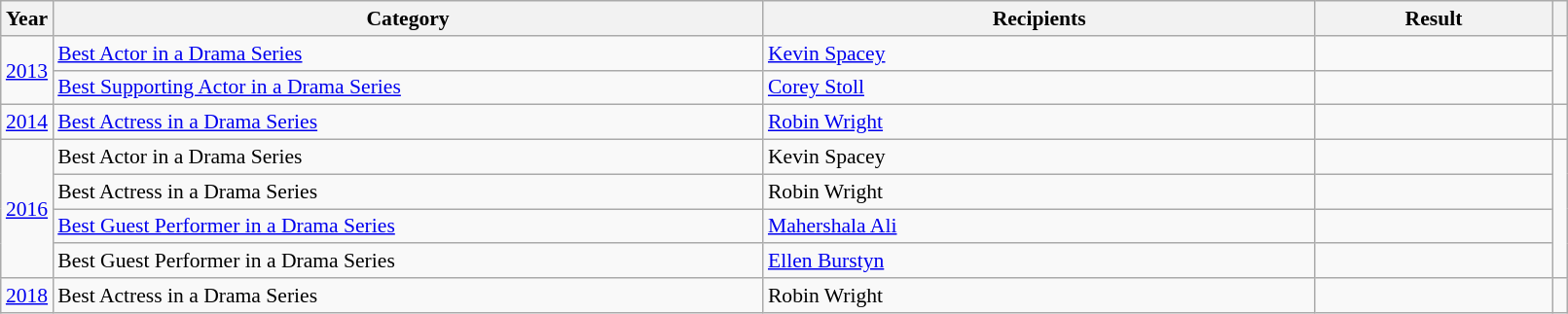<table class="wikitable plainrowheaders" style="font-size: 90%" width=85%>
<tr>
<th scope="col" style="width:2%;">Year</th>
<th scope="col" style="width:45%;">Category</th>
<th scope="col" style="width:35%;">Recipients</th>
<th scope="col" style="width:15%;">Result</th>
<th scope="col" class="unsortable" style="width:1%;"></th>
</tr>
<tr>
<td rowspan=2 style="text-align:center;"><a href='#'>2013</a></td>
<td><a href='#'>Best Actor in a Drama Series</a></td>
<td><a href='#'>Kevin Spacey</a></td>
<td></td>
<td rowspan=2 style="text-align:center;"></td>
</tr>
<tr>
<td><a href='#'>Best Supporting Actor in a Drama Series</a></td>
<td><a href='#'>Corey Stoll</a></td>
<td></td>
</tr>
<tr>
<td style="text-align:center;"><a href='#'>2014</a></td>
<td><a href='#'>Best Actress in a Drama Series</a></td>
<td><a href='#'>Robin Wright</a></td>
<td></td>
<td style="text-align:center;"></td>
</tr>
<tr>
<td rowspan=4 style="text-align:center;"><a href='#'>2016</a></td>
<td>Best Actor in a Drama Series</td>
<td>Kevin Spacey</td>
<td></td>
<td rowspan=4 style="text-align:center;"></td>
</tr>
<tr>
<td>Best Actress in a Drama Series</td>
<td>Robin Wright</td>
<td></td>
</tr>
<tr>
<td><a href='#'>Best Guest Performer in a Drama Series</a></td>
<td><a href='#'>Mahershala Ali</a></td>
<td></td>
</tr>
<tr>
<td>Best Guest Performer in a Drama Series</td>
<td><a href='#'>Ellen Burstyn</a></td>
<td></td>
</tr>
<tr>
<td style="text-align:center;"><a href='#'>2018</a></td>
<td>Best Actress in a Drama Series</td>
<td>Robin Wright</td>
<td></td>
<td style="text-align:center;"></td>
</tr>
</table>
